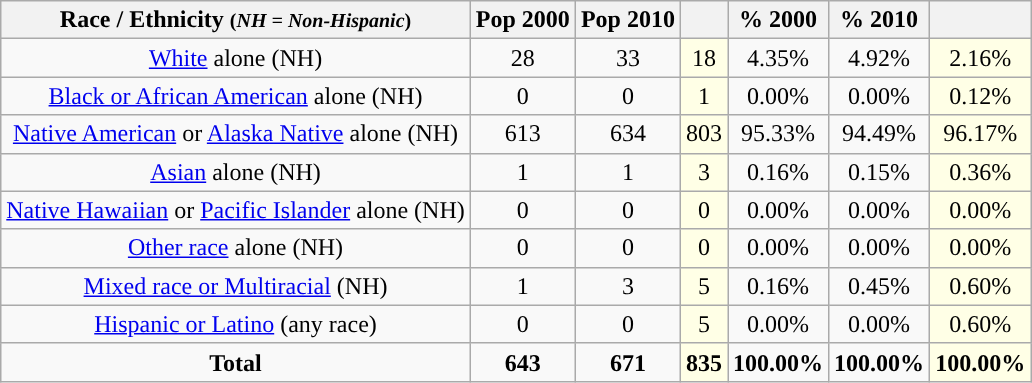<table class="wikitable" style="text-align:center;">
<tr>
<th>Race / Ethnicity <small>(<em>NH = Non-Hispanic</em>)</small></th>
<th>Pop 2000</th>
<th>Pop 2010</th>
<th></th>
<th>% 2000</th>
<th>% 2010</th>
<th></th>
</tr>
<tr>
<td><a href='#'>White</a> alone (NH)</td>
<td>28</td>
<td>33</td>
<td style='background: #ffffe6;'>18</td>
<td>4.35%</td>
<td>4.92%</td>
<td style='background: #ffffe6;'>2.16%</td>
</tr>
<tr>
<td><a href='#'>Black or African American</a> alone (NH)</td>
<td>0</td>
<td>0</td>
<td style='background: #ffffe6;'>1</td>
<td>0.00%</td>
<td>0.00%</td>
<td style='background: #ffffe6;'>0.12%</td>
</tr>
<tr>
<td><a href='#'>Native American</a> or <a href='#'>Alaska Native</a> alone (NH)</td>
<td>613</td>
<td>634</td>
<td style='background: #ffffe6;'>803</td>
<td>95.33%</td>
<td>94.49%</td>
<td style='background: #ffffe6;'>96.17%</td>
</tr>
<tr>
<td><a href='#'>Asian</a> alone (NH)</td>
<td>1</td>
<td>1</td>
<td style='background: #ffffe6;'>3</td>
<td>0.16%</td>
<td>0.15%</td>
<td style='background: #ffffe6;'>0.36%</td>
</tr>
<tr>
<td><a href='#'>Native Hawaiian</a> or <a href='#'>Pacific Islander</a> alone (NH)</td>
<td>0</td>
<td>0</td>
<td style='background: #ffffe6;'>0</td>
<td>0.00%</td>
<td>0.00%</td>
<td style='background: #ffffe6;'>0.00%</td>
</tr>
<tr>
<td><a href='#'>Other race</a> alone (NH)</td>
<td>0</td>
<td>0</td>
<td style='background: #ffffe6;'>0</td>
<td>0.00%</td>
<td>0.00%</td>
<td style='background: #ffffe6;'>0.00%</td>
</tr>
<tr>
<td><a href='#'>Mixed race or Multiracial</a> (NH)</td>
<td>1</td>
<td>3</td>
<td style='background: #ffffe6;'>5</td>
<td>0.16%</td>
<td>0.45%</td>
<td style='background: #ffffe6;'>0.60%</td>
</tr>
<tr>
<td><a href='#'>Hispanic or Latino</a> (any race)</td>
<td>0</td>
<td>0</td>
<td style='background: #ffffe6;'>5</td>
<td>0.00%</td>
<td>0.00%</td>
<td style='background: #ffffe6;'>0.60%</td>
</tr>
<tr>
<td><strong>Total</strong></td>
<td><strong>643</strong></td>
<td><strong>671</strong></td>
<td style='background: #ffffe6;'><strong>835</strong></td>
<td><strong>100.00%</strong></td>
<td><strong>100.00%</strong></td>
<td style='background: #ffffe6;'><strong>100.00%</strong></td>
</tr>
</table>
